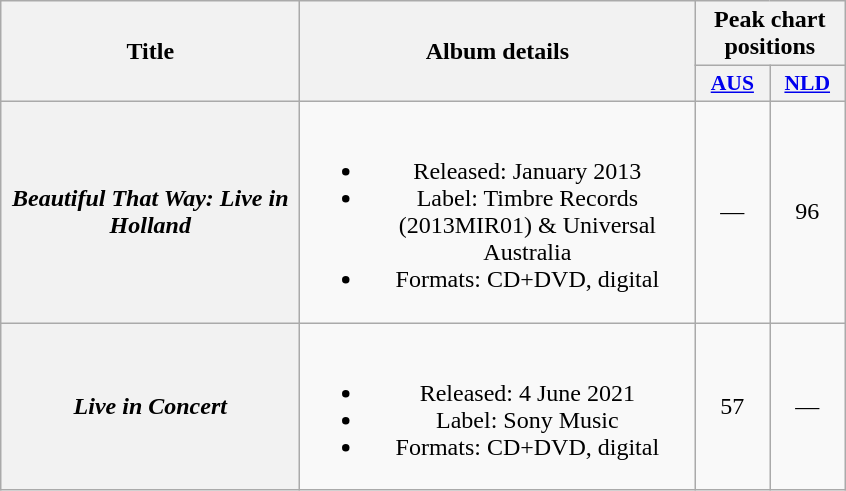<table class="wikitable plainrowheaders" style="text-align:center;" border="1">
<tr>
<th scope="col" rowspan="2" style="width:12em;">Title</th>
<th scope="col" rowspan="2" style="width:16em;">Album details</th>
<th scope="col" colspan="2">Peak chart positions</th>
</tr>
<tr>
<th scope="col" style="width:3em;font-size:90%;"><a href='#'>AUS</a><br></th>
<th scope="col" style="width:3em;font-size:90%;"><a href='#'>NLD</a><br></th>
</tr>
<tr>
<th scope="row"><em>Beautiful That Way: Live in Holland</em></th>
<td><br><ul><li>Released: January 2013</li><li>Label: Timbre Records (2013MIR01) & Universal Australia</li><li>Formats: CD+DVD, digital</li></ul></td>
<td>—</td>
<td>96</td>
</tr>
<tr>
<th scope="row"><em>Live in Concert</em></th>
<td><br><ul><li>Released: 4 June 2021</li><li>Label: Sony Music</li><li>Formats: CD+DVD, digital</li></ul></td>
<td>57</td>
<td>—</td>
</tr>
</table>
